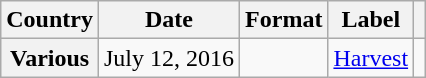<table class="wikitable plainrowheaders" border="1">
<tr>
<th scope="col">Country</th>
<th scope="col">Date</th>
<th scope="col">Format</th>
<th scope="col">Label</th>
<th scope="col"></th>
</tr>
<tr>
<th scope="row">Various</th>
<td>July 12, 2016</td>
<td></td>
<td><a href='#'>Harvest</a></td>
<td align="center"></td>
</tr>
</table>
